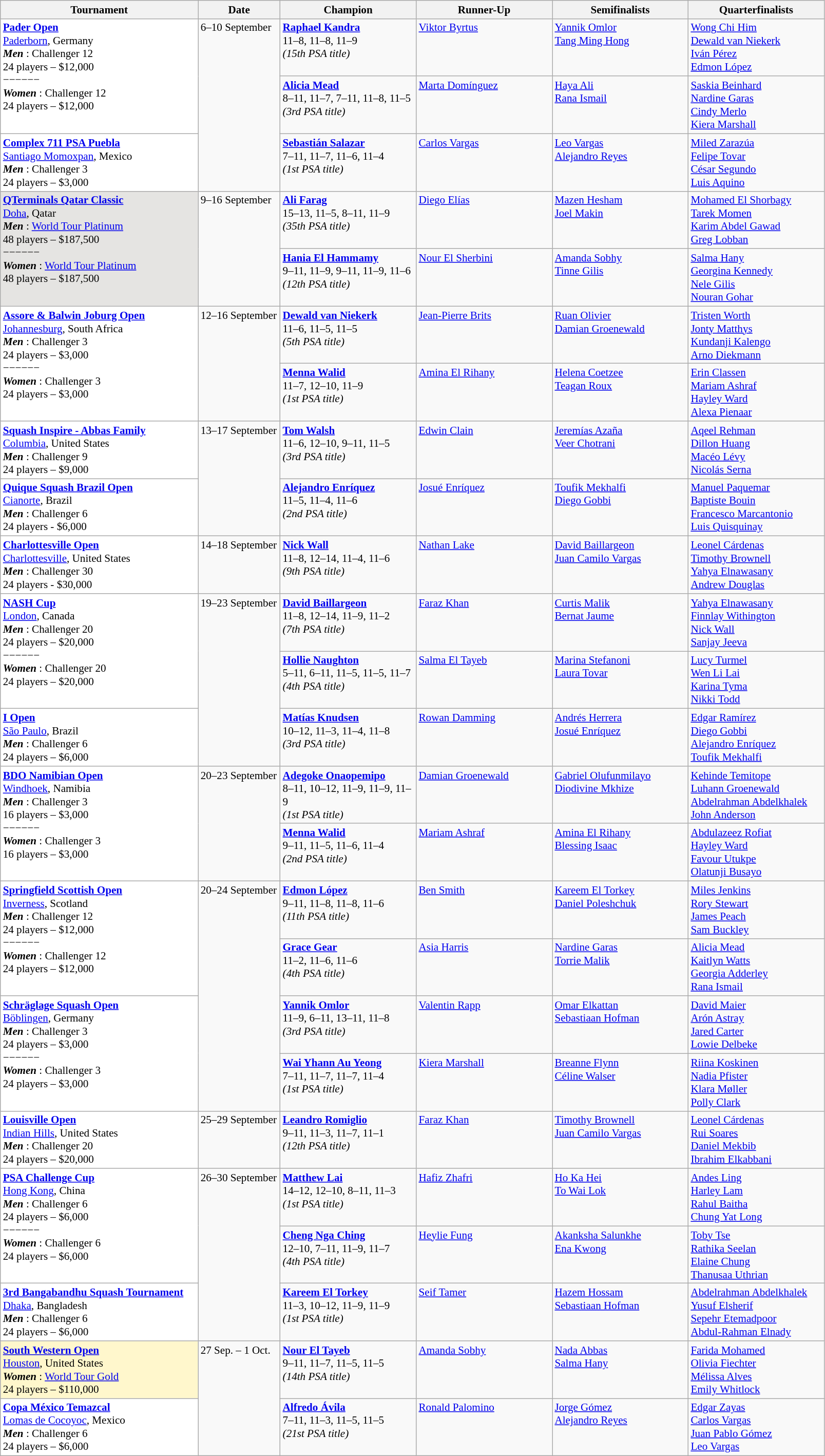<table class="wikitable" style="font-size:88%">
<tr>
<th width=250>Tournament</th>
<th width=100>Date</th>
<th width=170>Champion</th>
<th width=170>Runner-Up</th>
<th width=170>Semifinalists</th>
<th width=170>Quarterfinalists</th>
</tr>
<tr style="vertical-align:top">
<td rowspan=2 style="background:#fff;"><strong><a href='#'>Pader Open</a></strong><br> <a href='#'>Paderborn</a>, Germany<br><strong> <em>Men</em> </strong>: Challenger 12<br>24 players – $12,000<br>−−−−−−<br><strong> <em>Women</em> </strong>: Challenger 12<br>24 players – $12,000</td>
<td rowspan=3>6–10 September</td>
<td> <strong><a href='#'>Raphael Kandra</a></strong><br>11–8, 11–8, 11–9<br><em>(15th PSA title)</em></td>
<td> <a href='#'>Viktor Byrtus</a></td>
<td> <a href='#'>Yannik Omlor</a><br> <a href='#'>Tang Ming Hong</a></td>
<td> <a href='#'>Wong Chi Him</a><br> <a href='#'>Dewald van Niekerk</a><br> <a href='#'>Iván Pérez</a><br> <a href='#'>Edmon López</a></td>
</tr>
<tr style="vertical-align:top">
<td> <strong><a href='#'>Alicia Mead</a></strong><br>8–11, 11–7, 7–11, 11–8, 11–5<br><em>(3rd PSA title)</em></td>
<td> <a href='#'>Marta Domínguez</a></td>
<td> <a href='#'>Haya Ali</a><br> <a href='#'>Rana Ismail</a></td>
<td> <a href='#'>Saskia Beinhard</a><br> <a href='#'>Nardine Garas</a><br> <a href='#'>Cindy Merlo</a><br> <a href='#'>Kiera Marshall</a></td>
</tr>
<tr style="vertical-align:top">
<td style="background:#fff;"><strong><a href='#'>Complex 711 PSA Puebla</a></strong><br> <a href='#'>Santiago Momoxpan</a>, Mexico<br><strong> <em>Men</em> </strong>: Challenger 3<br>24 players – $3,000</td>
<td> <strong><a href='#'>Sebastián Salazar</a></strong><br>7–11, 11–7, 11–6, 11–4<br><em>(1st PSA title)</em></td>
<td> <a href='#'>Carlos Vargas</a></td>
<td> <a href='#'>Leo Vargas</a><br> <a href='#'>Alejandro Reyes</a></td>
<td> <a href='#'>Miled Zarazúa</a><br> <a href='#'>Felipe Tovar</a><br> <a href='#'>César Segundo</a><br> <a href='#'>Luis Aquino</a></td>
</tr>
<tr style="vertical-align:top">
<td rowspan=2 style="background:#E5E4E2;"><strong><a href='#'>QTerminals Qatar Classic</a></strong><br> <a href='#'>Doha</a>, Qatar<br><strong> <em>Men</em> </strong>: <a href='#'>World Tour Platinum</a><br>48 players – $187,500<br>−−−−−−<br><strong> <em>Women</em> </strong>: <a href='#'>World Tour Platinum</a><br>48 players – $187,500</td>
<td rowspan=2>9–16 September</td>
<td> <strong><a href='#'>Ali Farag</a></strong><br>15–13, 11–5, 8–11, 11–9<br><em>(35th PSA title)</em></td>
<td> <a href='#'>Diego Elías</a></td>
<td> <a href='#'>Mazen Hesham</a><br> <a href='#'>Joel Makin</a></td>
<td> <a href='#'>Mohamed El Shorbagy</a><br> <a href='#'>Tarek Momen</a><br> <a href='#'>Karim Abdel Gawad</a><br> <a href='#'>Greg Lobban</a></td>
</tr>
<tr style="vertical-align:top">
<td> <strong><a href='#'>Hania El Hammamy</a></strong><br>9–11, 11–9, 9–11, 11–9, 11–6<br><em>(12th PSA title)</em></td>
<td> <a href='#'>Nour El Sherbini</a></td>
<td> <a href='#'>Amanda Sobhy</a><br> <a href='#'>Tinne Gilis</a></td>
<td> <a href='#'>Salma Hany</a><br> <a href='#'>Georgina Kennedy</a><br> <a href='#'>Nele Gilis</a><br> <a href='#'>Nouran Gohar</a></td>
</tr>
<tr style="vertical-align:top">
<td rowspan=2 style="background:#fff;"><strong><a href='#'>Assore & Balwin Joburg Open</a></strong><br> <a href='#'>Johannesburg</a>, South Africa<br><strong> <em>Men</em> </strong>: Challenger 3<br>24 players – $3,000<br>−−−−−−<br><strong> <em>Women</em> </strong>: Challenger 3<br>24 players – $3,000</td>
<td rowspan=2>12–16 September</td>
<td> <strong><a href='#'>Dewald van Niekerk</a></strong><br>11–6, 11–5, 11–5<br><em>(5th PSA title)</em></td>
<td> <a href='#'>Jean-Pierre Brits</a></td>
<td> <a href='#'>Ruan Olivier</a><br> <a href='#'>Damian Groenewald</a></td>
<td> <a href='#'>Tristen Worth</a><br> <a href='#'>Jonty Matthys</a><br> <a href='#'>Kundanji Kalengo</a><br> <a href='#'>Arno Diekmann</a></td>
</tr>
<tr style="vertical-align:top">
<td> <strong><a href='#'>Menna Walid</a></strong><br>11–7, 12–10, 11–9<br><em>(1st PSA title)</em></td>
<td> <a href='#'>Amina El Rihany</a></td>
<td> <a href='#'>Helena Coetzee</a><br> <a href='#'>Teagan Roux</a></td>
<td> <a href='#'>Erin Classen</a><br> <a href='#'>Mariam Ashraf</a><br> <a href='#'>Hayley Ward</a><br> <a href='#'>Alexa Pienaar</a></td>
</tr>
<tr style="vertical-align:top">
<td style="background:#fff;"><strong><a href='#'>Squash Inspire - Abbas Family</a></strong><br> <a href='#'>Columbia</a>, United States<br><strong> <em>Men</em> </strong>: Challenger 9<br>24 players – $9,000</td>
<td rowspan=2>13–17 September</td>
<td> <strong><a href='#'>Tom Walsh</a></strong><br>11–6, 12–10, 9–11, 11–5<br><em>(3rd PSA title)</em></td>
<td> <a href='#'>Edwin Clain</a></td>
<td> <a href='#'>Jeremías Azaña</a><br> <a href='#'>Veer Chotrani</a></td>
<td> <a href='#'>Aqeel Rehman</a><br> <a href='#'>Dillon Huang</a><br> <a href='#'>Macéo Lévy</a><br> <a href='#'>Nicolás Serna</a></td>
</tr>
<tr style="vertical-align:top">
<td style="background:#fff;"><strong><a href='#'>Quique Squash Brazil Open</a></strong><br> <a href='#'>Cianorte</a>, Brazil<br><strong> <em>Men</em> </strong>: Challenger 6<br>24 players - $6,000</td>
<td> <strong><a href='#'>Alejandro Enríquez</a></strong><br>11–5, 11–4, 11–6<br><em>(2nd PSA title)</em></td>
<td> <a href='#'>Josué Enríquez</a></td>
<td> <a href='#'>Toufik Mekhalfi</a><br> <a href='#'>Diego Gobbi</a></td>
<td> <a href='#'>Manuel Paquemar</a><br> <a href='#'>Baptiste Bouin</a><br> <a href='#'>Francesco Marcantonio</a><br> <a href='#'>Luis Quisquinay</a></td>
</tr>
<tr style="vertical-align:top">
<td style="background:#fff;"><strong><a href='#'>Charlottesville Open</a></strong><br> <a href='#'>Charlottesville</a>, United States<br><strong> <em>Men</em> </strong>: Challenger 30<br>24 players - $30,000</td>
<td>14–18 September</td>
<td> <strong><a href='#'>Nick Wall</a></strong><br>11–8, 12–14, 11–4, 11–6<br><em>(9th PSA title)</em></td>
<td> <a href='#'>Nathan Lake</a></td>
<td> <a href='#'>David Baillargeon</a><br> <a href='#'>Juan Camilo Vargas</a></td>
<td> <a href='#'>Leonel Cárdenas</a><br> <a href='#'>Timothy Brownell</a><br> <a href='#'>Yahya Elnawasany</a><br> <a href='#'>Andrew Douglas</a></td>
</tr>
<tr style="vertical-align:top">
<td rowspan=2 style="background:#fff;"><strong><a href='#'>NASH Cup</a></strong><br> <a href='#'>London</a>, Canada<br><strong> <em>Men</em> </strong>: Challenger 20<br>24 players – $20,000<br>−−−−−−<br><strong> <em>Women</em> </strong>: Challenger 20<br>24 players – $20,000</td>
<td rowspan=3>19–23 September</td>
<td> <strong><a href='#'>David Baillargeon</a></strong><br>11–8, 12–14, 11–9, 11–2<br><em>(7th PSA title)</em></td>
<td> <a href='#'>Faraz Khan</a></td>
<td> <a href='#'>Curtis Malik</a><br> <a href='#'>Bernat Jaume</a></td>
<td> <a href='#'>Yahya Elnawasany</a><br> <a href='#'>Finnlay Withington</a><br> <a href='#'>Nick Wall</a><br> <a href='#'>Sanjay Jeeva</a></td>
</tr>
<tr style="vertical-align:top">
<td> <strong><a href='#'>Hollie Naughton</a></strong><br>5–11, 6–11, 11–5, 11–5, 11–7<br><em>(4th PSA title)</em></td>
<td> <a href='#'>Salma El Tayeb</a></td>
<td> <a href='#'>Marina Stefanoni</a><br> <a href='#'>Laura Tovar</a></td>
<td> <a href='#'>Lucy Turmel</a><br> <a href='#'>Wen Li Lai</a><br> <a href='#'>Karina Tyma</a><br> <a href='#'>Nikki Todd</a></td>
</tr>
<tr style="vertical-align:top">
<td style="background:#fff;"><strong><a href='#'>I  Open</a></strong><br> <a href='#'>São Paulo</a>, Brazil<br><strong> <em>Men</em> </strong>: Challenger 6<br>24 players – $6,000</td>
<td> <strong><a href='#'>Matías Knudsen</a></strong><br>10–12, 11–3, 11–4, 11–8<br><em>(3rd PSA title)</em></td>
<td> <a href='#'>Rowan Damming</a></td>
<td> <a href='#'>Andrés Herrera</a><br> <a href='#'>Josué Enríquez</a></td>
<td> <a href='#'>Edgar Ramírez</a><br> <a href='#'>Diego Gobbi</a><br> <a href='#'>Alejandro Enríquez</a><br> <a href='#'>Toufik Mekhalfi</a></td>
</tr>
<tr style="vertical-align:top">
<td rowspan=2 style="background:#fff;"><strong><a href='#'>BDO Namibian Open</a></strong><br> <a href='#'>Windhoek</a>, Namibia<br><strong> <em>Men</em> </strong>: Challenger 3<br>16 players – $3,000<br>−−−−−−<br><strong> <em>Women</em> </strong>: Challenger 3<br>16 players – $3,000</td>
<td rowspan=2>20–23 September</td>
<td> <strong><a href='#'>Adegoke Onaopemipo</a></strong><br>8–11, 10–12, 11–9, 11–9, 11–9<br><em>(1st PSA title)</em></td>
<td> <a href='#'>Damian Groenewald</a></td>
<td> <a href='#'>Gabriel Olufunmilayo</a><br> <a href='#'>Diodivine Mkhize</a></td>
<td> <a href='#'>Kehinde Temitope</a><br> <a href='#'>Luhann Groenewald</a><br> <a href='#'>Abdelrahman Abdelkhalek</a><br> <a href='#'>John Anderson</a></td>
</tr>
<tr style="vertical-align:top">
<td> <strong><a href='#'>Menna Walid</a></strong><br>9–11, 11–5, 11–6, 11–4<br><em>(2nd PSA title)</em></td>
<td> <a href='#'>Mariam Ashraf</a></td>
<td> <a href='#'>Amina El Rihany</a><br> <a href='#'>Blessing Isaac</a></td>
<td> <a href='#'>Abdulazeez Rofiat</a><br> <a href='#'>Hayley Ward</a><br> <a href='#'>Favour Utukpe</a><br> <a href='#'>Olatunji Busayo</a></td>
</tr>
<tr style="vertical-align:top">
<td rowspan=2 style="background:#fff;"><strong><a href='#'>Springfield Scottish Open</a></strong><br> <a href='#'>Inverness</a>, Scotland<br><strong> <em>Men</em> </strong>: Challenger 12<br>24 players – $12,000<br>−−−−−−<br><strong> <em>Women</em> </strong>: Challenger 12<br>24 players – $12,000</td>
<td rowspan=4>20–24 September</td>
<td> <strong><a href='#'>Edmon López</a></strong><br>9–11, 11–8, 11–8, 11–6<br><em>(11th PSA title)</em></td>
<td> <a href='#'>Ben Smith</a></td>
<td> <a href='#'>Kareem El Torkey</a><br> <a href='#'>Daniel Poleshchuk</a></td>
<td> <a href='#'>Miles Jenkins</a><br> <a href='#'>Rory Stewart</a><br> <a href='#'>James Peach</a><br> <a href='#'>Sam Buckley</a></td>
</tr>
<tr style="vertical-align:top">
<td> <strong><a href='#'>Grace Gear</a></strong><br>11–2, 11–6, 11–6<br><em>(4th PSA title)</em></td>
<td> <a href='#'>Asia Harris</a></td>
<td> <a href='#'>Nardine Garas</a><br> <a href='#'>Torrie Malik</a></td>
<td> <a href='#'>Alicia Mead</a><br> <a href='#'>Kaitlyn Watts</a><br> <a href='#'>Georgia Adderley</a><br> <a href='#'>Rana Ismail</a></td>
</tr>
<tr style="vertical-align:top">
<td rowspan=2 style="background:#fff;"><strong><a href='#'>Schräglage Squash Open</a></strong><br> <a href='#'>Böblingen</a>, Germany<br><strong> <em>Men</em> </strong>: Challenger 3<br>24 players – $3,000<br>−−−−−−<br><strong> <em>Women</em> </strong>: Challenger 3<br>24 players – $3,000</td>
<td> <strong><a href='#'>Yannik Omlor</a></strong><br>11–9, 6–11, 13–11, 11–8<br><em>(3rd PSA title)</em></td>
<td> <a href='#'>Valentin Rapp</a></td>
<td> <a href='#'>Omar Elkattan</a><br> <a href='#'>Sebastiaan Hofman</a></td>
<td> <a href='#'>David Maier</a><br> <a href='#'>Arón Astray</a><br> <a href='#'>Jared Carter</a><br> <a href='#'>Lowie Delbeke</a></td>
</tr>
<tr style="vertical-align:top">
<td> <strong><a href='#'>Wai Yhann Au Yeong</a></strong><br>7–11, 11–7, 11–7, 11–4<br><em>(1st PSA title)</em></td>
<td> <a href='#'>Kiera Marshall</a></td>
<td> <a href='#'>Breanne Flynn</a><br> <a href='#'>Céline Walser</a></td>
<td> <a href='#'>Riina Koskinen</a><br> <a href='#'>Nadia Pfister</a><br> <a href='#'>Klara Møller</a><br> <a href='#'>Polly Clark</a></td>
</tr>
<tr style="vertical-align:top">
<td style="background:#fff;"><strong><a href='#'>Louisville Open</a></strong><br> <a href='#'>Indian Hills</a>, United States<br><strong> <em>Men</em> </strong>: Challenger 20<br>24 players – $20,000</td>
<td>25–29 September</td>
<td> <strong><a href='#'>Leandro Romiglio</a></strong><br>9–11, 11–3, 11–7, 11–1<br><em>(12th PSA title)</em></td>
<td> <a href='#'>Faraz Khan</a></td>
<td> <a href='#'>Timothy Brownell</a><br> <a href='#'>Juan Camilo Vargas</a></td>
<td> <a href='#'>Leonel Cárdenas</a><br> <a href='#'>Rui Soares</a><br> <a href='#'>Daniel Mekbib</a><br> <a href='#'>Ibrahim Elkabbani</a></td>
</tr>
<tr style="vertical-align:top">
<td rowspan=2 style="background:#fff;"><strong><a href='#'> PSA Challenge Cup</a></strong><br> <a href='#'>Hong Kong</a>, China<br><strong> <em>Men</em> </strong>: Challenger 6<br>24 players – $6,000<br>−−−−−−<br><strong> <em>Women</em> </strong>: Challenger 6<br>24 players – $6,000</td>
<td rowspan=3>26–30 September</td>
<td> <strong><a href='#'>Matthew Lai</a></strong><br>14–12, 12–10, 8–11, 11–3<br><em>(1st PSA title)</em></td>
<td> <a href='#'>Hafiz Zhafri</a></td>
<td> <a href='#'>Ho Ka Hei</a><br> <a href='#'>To Wai Lok</a></td>
<td> <a href='#'>Andes Ling</a><br> <a href='#'>Harley Lam</a><br> <a href='#'>Rahul Baitha</a><br> <a href='#'>Chung Yat Long</a></td>
</tr>
<tr style="vertical-align:top">
<td> <strong><a href='#'>Cheng Nga Ching</a></strong><br>12–10, 7–11, 11–9, 11–7<br><em>(4th PSA title)</em></td>
<td> <a href='#'>Heylie Fung</a></td>
<td> <a href='#'>Akanksha Salunkhe</a><br> <a href='#'>Ena Kwong</a></td>
<td> <a href='#'>Toby Tse</a><br> <a href='#'>Rathika Seelan</a><br> <a href='#'>Elaine Chung</a><br> <a href='#'>Thanusaa Uthrian</a></td>
</tr>
<tr style="vertical-align:top">
<td style="background:#fff;"><strong><a href='#'>3rd Bangabandhu Squash Tournament</a></strong><br> <a href='#'>Dhaka</a>, Bangladesh<br><strong> <em>Men</em> </strong>: Challenger 6<br>24 players – $6,000</td>
<td> <strong><a href='#'>Kareem El Torkey</a></strong><br>11–3, 10–12, 11–9, 11–9<br><em>(1st PSA title)</em></td>
<td> <a href='#'>Seif Tamer</a></td>
<td> <a href='#'>Hazem Hossam</a><br> <a href='#'>Sebastiaan Hofman</a></td>
<td> <a href='#'>Abdelrahman Abdelkhalek</a><br> <a href='#'>Yusuf Elsherif</a><br> <a href='#'>Sepehr Etemadpoor</a><br> <a href='#'>Abdul-Rahman Elnady</a></td>
</tr>
<tr style="vertical-align:top">
<td style="background:#fff7cc;"><strong><a href='#'>South Western Open</a></strong><br> <a href='#'>Houston</a>, United States<br><strong> <em>Women</em> </strong>: <a href='#'>World Tour Gold</a><br>24 players – $110,000</td>
<td rowspan=2>27 Sep. – 1 Oct.</td>
<td> <strong><a href='#'>Nour El Tayeb</a></strong><br>9–11, 11–7, 11–5, 11–5<br><em>(14th PSA title)</em></td>
<td> <a href='#'>Amanda Sobhy</a></td>
<td> <a href='#'>Nada Abbas</a><br> <a href='#'>Salma Hany</a></td>
<td> <a href='#'>Farida Mohamed</a><br> <a href='#'>Olivia Fiechter</a><br> <a href='#'>Mélissa Alves</a><br> <a href='#'>Emily Whitlock</a></td>
</tr>
<tr style="vertical-align:top">
<td style="background:#fff;"><strong><a href='#'>Copa México Temazcal</a></strong><br> <a href='#'>Lomas de Cocoyoc</a>, Mexico<br><strong> <em>Men</em> </strong>: Challenger 6<br>24 players – $6,000</td>
<td> <strong><a href='#'>Alfredo Ávila</a></strong><br>7–11, 11–3, 11–5, 11–5<br><em>(21st PSA title)</em></td>
<td> <a href='#'>Ronald Palomino</a></td>
<td> <a href='#'>Jorge Gómez</a><br> <a href='#'>Alejandro Reyes</a></td>
<td> <a href='#'>Edgar Zayas</a><br> <a href='#'>Carlos Vargas</a><br> <a href='#'>Juan Pablo Gómez</a><br> <a href='#'>Leo Vargas</a></td>
</tr>
</table>
